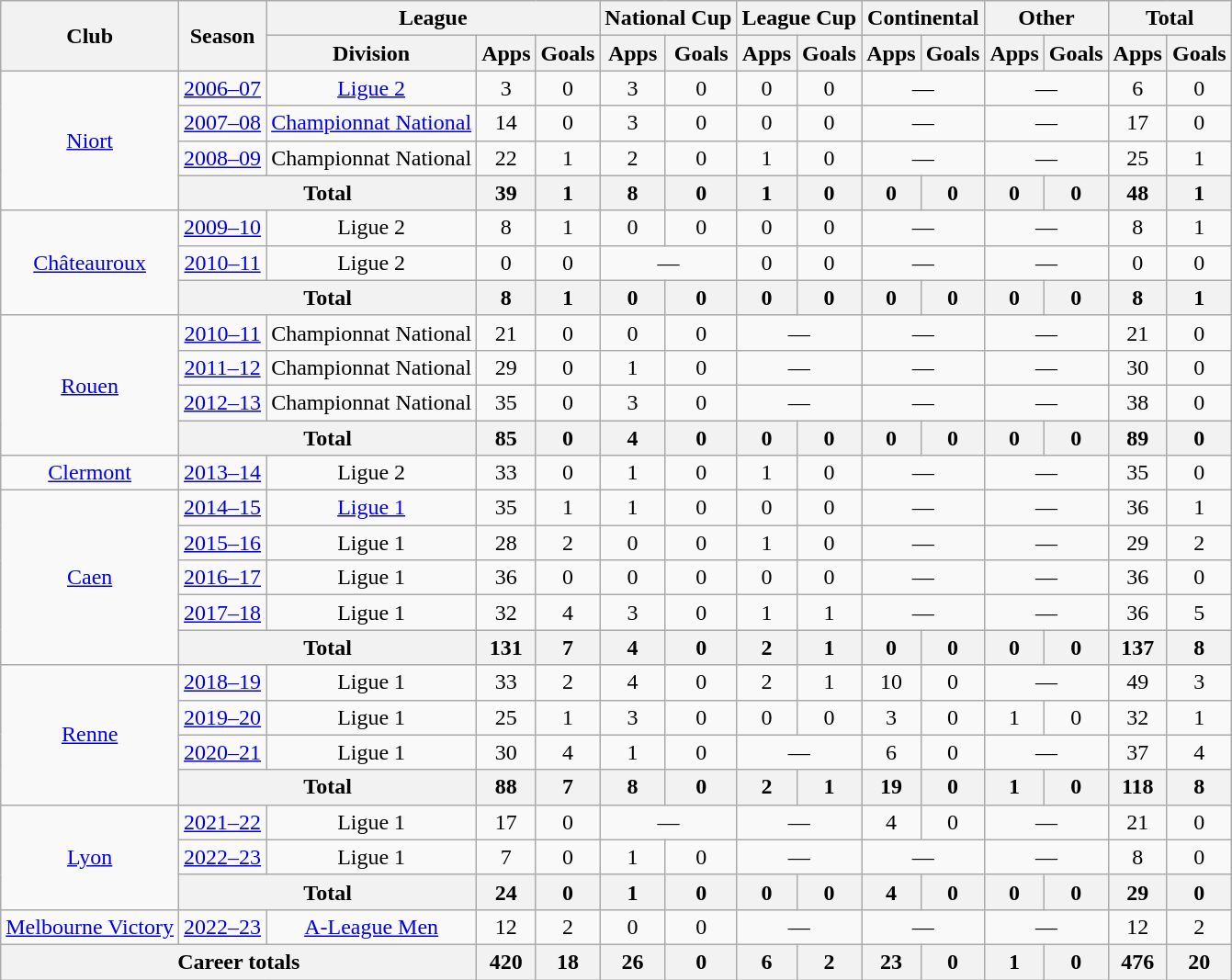<table class="wikitable" style="text-align:center">
<tr>
<th rowspan="2">Club</th>
<th rowspan="2">Season</th>
<th colspan="3">League</th>
<th colspan="2">National Cup</th>
<th colspan="2">League Cup</th>
<th colspan="2">Continental</th>
<th colspan="2">Other</th>
<th colspan="2">Total</th>
</tr>
<tr>
<th>Division</th>
<th>Apps</th>
<th>Goals</th>
<th>Apps</th>
<th>Goals</th>
<th>Apps</th>
<th>Goals</th>
<th>Apps</th>
<th>Goals</th>
<th>Apps</th>
<th>Goals</th>
<th>Apps</th>
<th>Goals</th>
</tr>
<tr>
<td rowspan="4"><a href='#'>Niort</a></td>
<td><a href='#'>2006–07</a></td>
<td><a href='#'>Ligue 2</a></td>
<td>3</td>
<td>0</td>
<td>3</td>
<td>0</td>
<td>0</td>
<td>0</td>
<td colspan="2">—</td>
<td colspan="2">—</td>
<td>6</td>
<td>0</td>
</tr>
<tr>
<td><a href='#'>2007–08</a></td>
<td><a href='#'>Championnat National</a></td>
<td>14</td>
<td>0</td>
<td>3</td>
<td>0</td>
<td>0</td>
<td>0</td>
<td colspan="2">—</td>
<td colspan="2">—</td>
<td>17</td>
<td>0</td>
</tr>
<tr>
<td><a href='#'>2008–09</a></td>
<td>Championnat National</td>
<td>22</td>
<td>1</td>
<td>2</td>
<td>0</td>
<td>1</td>
<td>0</td>
<td colspan="2">—</td>
<td colspan="2">—</td>
<td>25</td>
<td>1</td>
</tr>
<tr>
<th colspan="2">Total</th>
<th>39</th>
<th>1</th>
<th>8</th>
<th>0</th>
<th>1</th>
<th>0</th>
<th>0</th>
<th>0</th>
<th>0</th>
<th>0</th>
<th>48</th>
<th>1</th>
</tr>
<tr>
<td rowspan="3"><a href='#'>Châteauroux</a></td>
<td><a href='#'>2009–10</a></td>
<td>Ligue 2</td>
<td>8</td>
<td>1</td>
<td>0</td>
<td>0</td>
<td>0</td>
<td>0</td>
<td colspan="2">—</td>
<td colspan="2">—</td>
<td>8</td>
<td>1</td>
</tr>
<tr>
<td><a href='#'>2010–11</a></td>
<td>Ligue 2</td>
<td>0</td>
<td>0</td>
<td colspan="2">—</td>
<td>0</td>
<td>0</td>
<td colspan="2">—</td>
<td colspan="2">—</td>
<td>0</td>
<td>0</td>
</tr>
<tr>
<th colspan="2">Total</th>
<th>8</th>
<th>1</th>
<th>0</th>
<th>0</th>
<th>0</th>
<th>0</th>
<th>0</th>
<th>0</th>
<th>0</th>
<th>0</th>
<th>8</th>
<th>1</th>
</tr>
<tr>
<td rowspan="4"><a href='#'>Rouen</a></td>
<td><a href='#'>2010–11</a></td>
<td>Championnat National</td>
<td>21</td>
<td>0</td>
<td>0</td>
<td>0</td>
<td colspan="2">—</td>
<td colspan="2">—</td>
<td colspan="2">—</td>
<td>21</td>
<td>0</td>
</tr>
<tr>
<td><a href='#'>2011–12</a></td>
<td>Championnat National</td>
<td>29</td>
<td>0</td>
<td>1</td>
<td>0</td>
<td colspan="2">—</td>
<td colspan="2">—</td>
<td colspan="2">—</td>
<td>30</td>
<td>0</td>
</tr>
<tr>
<td><a href='#'>2012–13</a></td>
<td>Championnat National</td>
<td>35</td>
<td>0</td>
<td>3</td>
<td>0</td>
<td colspan="2">—</td>
<td colspan="2">—</td>
<td colspan="2">—</td>
<td>38</td>
<td>0</td>
</tr>
<tr>
<th colspan="2">Total</th>
<th>85</th>
<th>0</th>
<th>4</th>
<th>0</th>
<th>0</th>
<th>0</th>
<th>0</th>
<th>0</th>
<th>0</th>
<th>0</th>
<th>89</th>
<th>0</th>
</tr>
<tr>
<td><a href='#'>Clermont</a></td>
<td><a href='#'>2013–14</a></td>
<td>Ligue 2</td>
<td>33</td>
<td>0</td>
<td>1</td>
<td>0</td>
<td>1</td>
<td>0</td>
<td colspan="2">—</td>
<td colspan="2">—</td>
<td>35</td>
<td>0</td>
</tr>
<tr>
<td rowspan="5"><a href='#'>Caen</a></td>
<td><a href='#'>2014–15</a></td>
<td><a href='#'>Ligue 1</a></td>
<td>35</td>
<td>1</td>
<td>1</td>
<td>0</td>
<td>0</td>
<td>0</td>
<td colspan="2">—</td>
<td colspan="2">—</td>
<td>36</td>
<td>1</td>
</tr>
<tr>
<td><a href='#'>2015–16</a></td>
<td>Ligue 1</td>
<td>28</td>
<td>2</td>
<td>0</td>
<td>0</td>
<td>1</td>
<td>0</td>
<td colspan="2">—</td>
<td colspan="2">—</td>
<td>29</td>
<td>2</td>
</tr>
<tr>
<td><a href='#'>2016–17</a></td>
<td>Ligue 1</td>
<td>36</td>
<td>0</td>
<td>0</td>
<td>0</td>
<td>0</td>
<td>0</td>
<td colspan="2">—</td>
<td colspan="2">—</td>
<td>36</td>
<td>0</td>
</tr>
<tr>
<td><a href='#'>2017–18</a></td>
<td>Ligue 1</td>
<td>32</td>
<td>4</td>
<td>3</td>
<td>0</td>
<td>1</td>
<td>1</td>
<td colspan="2">—</td>
<td colspan="2">—</td>
<td>36</td>
<td>5</td>
</tr>
<tr>
<th colspan="2">Total</th>
<th>131</th>
<th>7</th>
<th>4</th>
<th>0</th>
<th>2</th>
<th>1</th>
<th>0</th>
<th>0</th>
<th>0</th>
<th>0</th>
<th>137</th>
<th>8</th>
</tr>
<tr>
<td rowspan="4"><a href='#'>Renne</a></td>
<td><a href='#'>2018–19</a></td>
<td>Ligue 1</td>
<td>33</td>
<td>2</td>
<td>4</td>
<td>0</td>
<td>2</td>
<td>1</td>
<td>10</td>
<td>0</td>
<td colspan="2">—</td>
<td>49</td>
<td>3</td>
</tr>
<tr>
<td><a href='#'>2019–20</a></td>
<td>Ligue 1</td>
<td>25</td>
<td>1</td>
<td>3</td>
<td>0</td>
<td>0</td>
<td>0</td>
<td>3</td>
<td>0</td>
<td>1</td>
<td>0</td>
<td>32</td>
<td>1</td>
</tr>
<tr>
<td><a href='#'>2020–21</a></td>
<td>Ligue 1</td>
<td>30</td>
<td>4</td>
<td>1</td>
<td>0</td>
<td colspan="2">—</td>
<td>6</td>
<td>0</td>
<td colspan="2">—</td>
<td>37</td>
<td>4</td>
</tr>
<tr>
<th colspan="2">Total</th>
<th>88</th>
<th>7</th>
<th>8</th>
<th>0</th>
<th>2</th>
<th>1</th>
<th>19</th>
<th>0</th>
<th>1</th>
<th>0</th>
<th>118</th>
<th>8</th>
</tr>
<tr>
<td rowspan="3"><a href='#'>Lyon</a></td>
<td><a href='#'>2021–22</a></td>
<td>Ligue 1</td>
<td>17</td>
<td>0</td>
<td colspan="2">—</td>
<td colspan="2">—</td>
<td>4</td>
<td>0</td>
<td colspan="2">—</td>
<td>21</td>
<td>0</td>
</tr>
<tr>
<td><a href='#'>2022–23</a></td>
<td>Ligue 1</td>
<td>7</td>
<td>0</td>
<td>1</td>
<td>0</td>
<td colspan="2">—</td>
<td colspan="2">—</td>
<td colspan="2">—</td>
<td>8</td>
<td>0</td>
</tr>
<tr>
<th colspan="2">Total</th>
<th>24</th>
<th>0</th>
<th>1</th>
<th>0</th>
<th>0</th>
<th>0</th>
<th>4</th>
<th>0</th>
<th>0</th>
<th>0</th>
<th>29</th>
<th>0</th>
</tr>
<tr>
<td><a href='#'>Melbourne Victory</a></td>
<td><a href='#'>2022–23</a></td>
<td><a href='#'>A-League Men</a></td>
<td>12</td>
<td>2</td>
<td>0</td>
<td>0</td>
<td colspan="2">—</td>
<td colspan="2">—</td>
<td colspan="2">—</td>
<td>12</td>
<td>2</td>
</tr>
<tr>
<th colspan="3">Career totals</th>
<th>420</th>
<th>18</th>
<th>26</th>
<th>0</th>
<th>6</th>
<th>2</th>
<th>23</th>
<th>0</th>
<th>1</th>
<th>0</th>
<th>476</th>
<th>20</th>
</tr>
</table>
